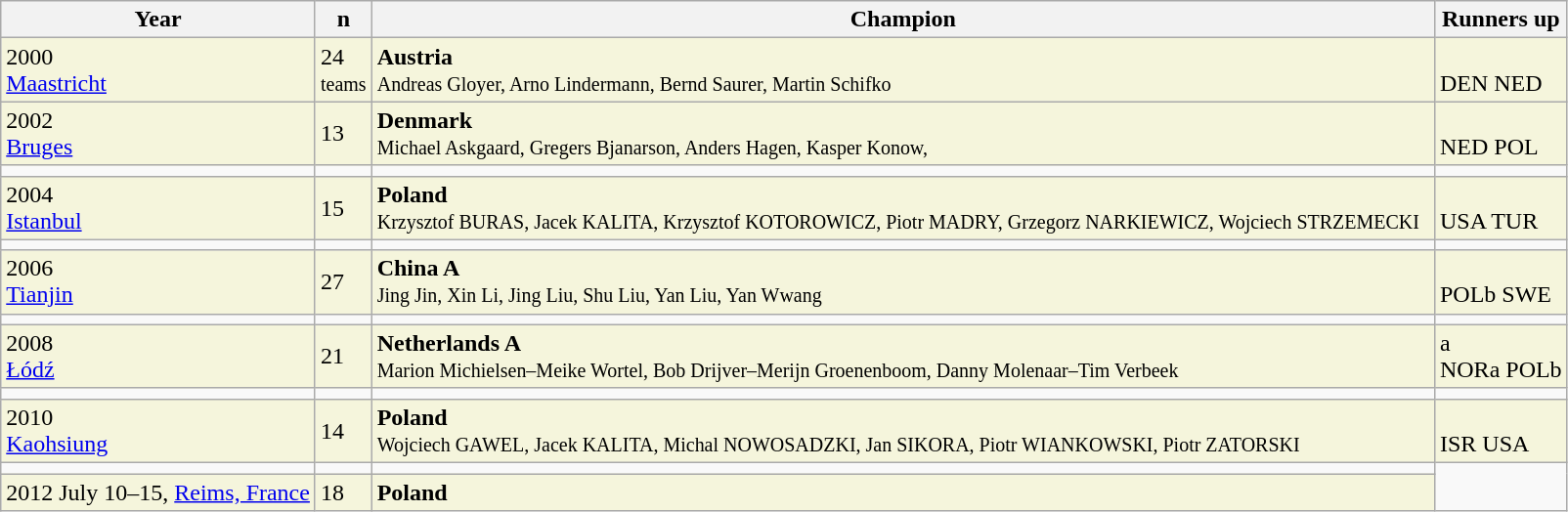<table class=wikitable>
<tr>
<th>Year</th>
<th>n</th>
<th>Champion</th>
<th>Runners up</th>
</tr>
<tr bgcolor="beige">
<td>2000<br><a href='#'>Maastricht</a></td>
<td>24 <br><small>teams</small></td>
<td> <strong>Austria</strong> <br><small>Andreas Gloyer, Arno Lindermann, Bernd Saurer, Martin Schifko</small></td>
<td> <br>DEN NED</td>
</tr>
<tr bgcolor="beige">
<td>2002<br><a href='#'>Bruges</a></td>
<td>13</td>
<td> <strong>Denmark</strong> <br><small>Michael Askgaard, Gregers Bjanarson, Anders Hagen, Kasper Konow, </small></td>
<td> <br>NED POL</td>
</tr>
<tr>
<td></td>
<td></td>
<td></td>
</tr>
<tr bgcolor="beige">
<td>2004<br><a href='#'>Istanbul</a></td>
<td>15</td>
<td> <strong>Poland</strong> <br><small>Krzysztof BURAS, Jacek KALITA, Krzysztof KOTOROWICZ, Piotr MADRY, Grzegorz NARKIEWICZ, Wojciech STRZEMECKI  </small></td>
<td> <br>USA TUR</td>
</tr>
<tr>
<td></td>
<td></td>
<td></td>
</tr>
<tr bgcolor="beige">
<td>2006<br><a href='#'>Tianjin</a></td>
<td>27</td>
<td> <strong>China A</strong> <br><small>Jing Jin, Xin Li, Jing Liu, Shu Liu, Yan Liu, Yan Wwang</small></td>
<td> <br>POLb SWE</td>
</tr>
<tr>
<td></td>
<td></td>
<td></td>
</tr>
<tr bgcolor="beige">
<td>2008<br><a href='#'>Łódź</a></td>
<td>21</td>
<td> <strong>Netherlands A</strong> <br><small>Marion Michielsen–Meike Wortel, Bob Drijver–Merijn Groenenboom, Danny Molenaar–Tim Verbeek</small></td>
<td>a <br>NORa POLb</td>
</tr>
<tr>
<td></td>
<td></td>
<td></td>
</tr>
<tr bgcolor="beige">
<td>2010  <br><a href='#'>Kaohsiung</a></td>
<td>14</td>
<td> <strong>Poland</strong> <br><small>Wojciech GAWEL, Jacek KALITA, Michal NOWOSADZKI, Jan SIKORA, Piotr WIANKOWSKI, Piotr ZATORSKI</small></td>
<td> <br>ISR USA</td>
</tr>
<tr>
<td></td>
<td></td>
<td></td>
</tr>
<tr bgcolor="beige">
<td>2012 July 10–15, <a href='#'>Reims, France</a></td>
<td>18</td>
<td> <strong>Poland</strong></td>
</tr>
</table>
